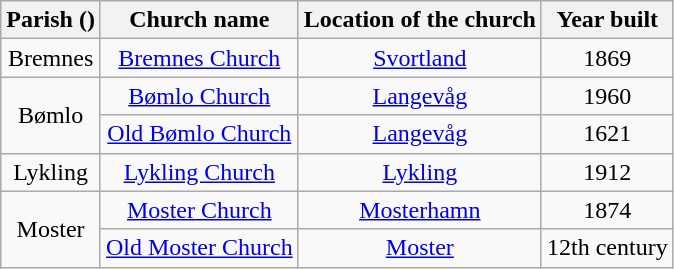<table class="wikitable" style="text-align:center">
<tr>
<th>Parish ()</th>
<th>Church name</th>
<th>Location of the church</th>
<th>Year built</th>
</tr>
<tr>
<td rowspan="1">Bremnes</td>
<td><a href='#'>Bremnes Church</a></td>
<td><a href='#'>Svortland</a></td>
<td>1869</td>
</tr>
<tr>
<td rowspan="2">Bømlo</td>
<td><a href='#'>Bømlo Church</a></td>
<td><a href='#'>Langevåg</a></td>
<td>1960</td>
</tr>
<tr>
<td><a href='#'>Old Bømlo Church</a></td>
<td><a href='#'>Langevåg</a></td>
<td>1621</td>
</tr>
<tr>
<td rowspan="1">Lykling</td>
<td><a href='#'>Lykling Church</a></td>
<td><a href='#'>Lykling</a></td>
<td>1912</td>
</tr>
<tr>
<td rowspan="2">Moster</td>
<td><a href='#'>Moster Church</a></td>
<td><a href='#'>Mosterhamn</a></td>
<td>1874</td>
</tr>
<tr>
<td><a href='#'>Old Moster Church</a></td>
<td><a href='#'>Moster</a></td>
<td>12th century</td>
</tr>
</table>
